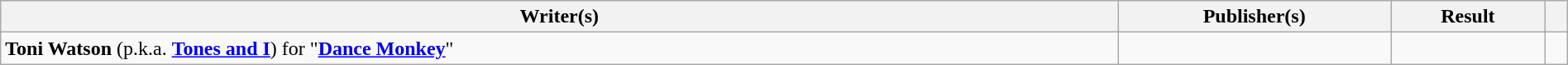<table class="wikitable" width=100%>
<tr>
<th scope="col">Writer(s)</th>
<th scope="col">Publisher(s)</th>
<th scope="col">Result</th>
<th scope="col"></th>
</tr>
<tr>
<td><strong>Toni Watson</strong> (p.k.a. <strong><a href='#'>Tones and I</a></strong>) for "<strong><a href='#'>Dance Monkey</a></strong>"</td>
<td></td>
<td></td>
<td></td>
</tr>
</table>
